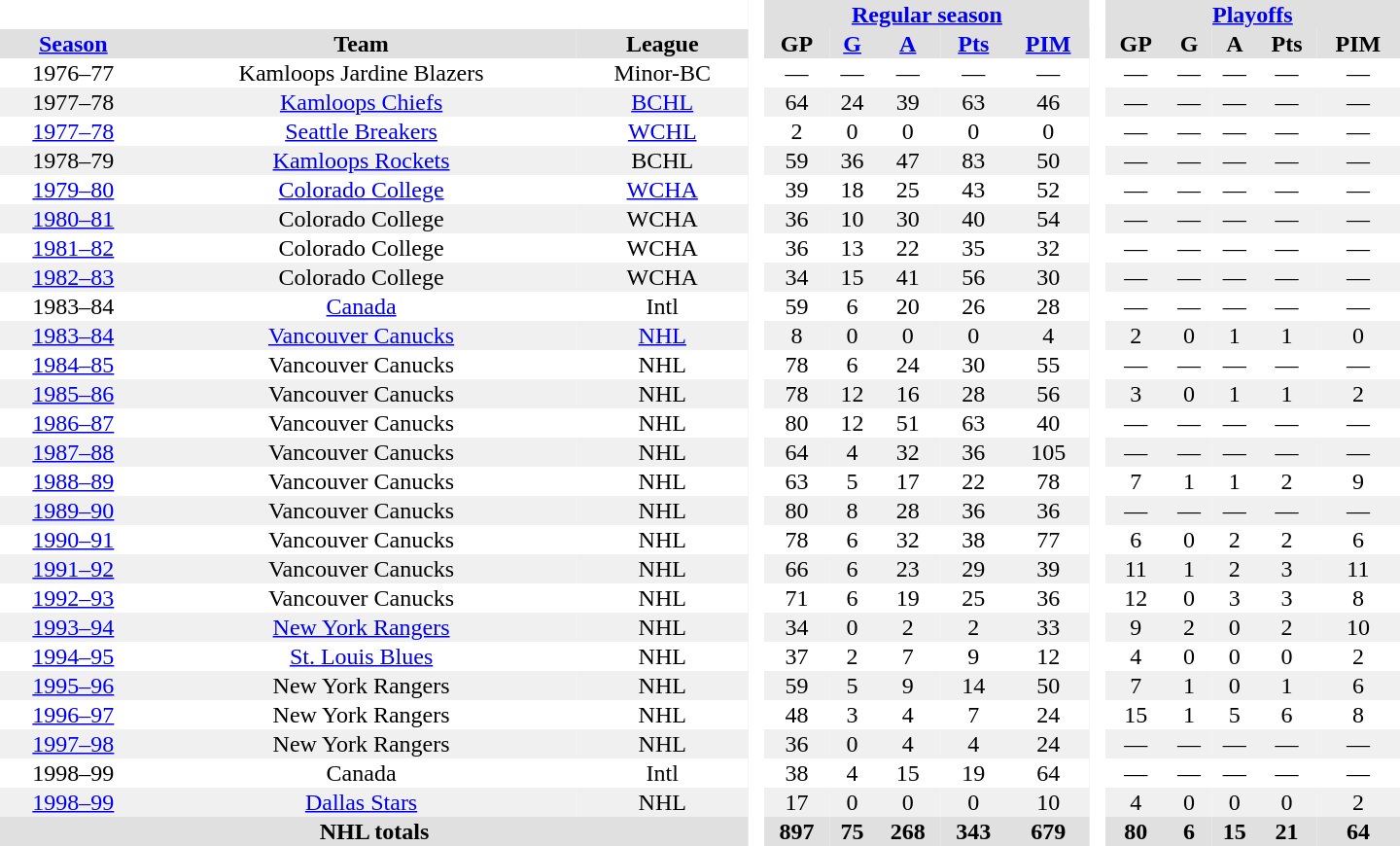<table border="0" cellpadding="1" cellspacing="0" style="text-align:center; width:60em">
<tr bgcolor="#e0e0e0">
<th colspan="3" bgcolor="#ffffff"> </th>
<th rowspan="99" bgcolor="#ffffff"> </th>
<th colspan="5"><a href='#'>Regular season</a></th>
<th rowspan="99" bgcolor="#ffffff"> </th>
<th colspan="5"><a href='#'>Playoffs</a></th>
</tr>
<tr bgcolor="#e0e0e0">
<th><a href='#'>Season</a></th>
<th>Team</th>
<th>League</th>
<th>GP</th>
<th><a href='#'>G</a></th>
<th><a href='#'>A</a></th>
<th><a href='#'>Pts</a></th>
<th><a href='#'>PIM</a></th>
<th>GP</th>
<th>G</th>
<th>A</th>
<th>Pts</th>
<th>PIM</th>
</tr>
<tr>
<td>1976–77</td>
<td>Kamloops Jardine Blazers</td>
<td>Minor-BC</td>
<td>—</td>
<td>—</td>
<td>—</td>
<td>—</td>
<td>—</td>
<td>—</td>
<td>—</td>
<td>—</td>
<td>—</td>
<td>—</td>
</tr>
<tr bgcolor="#f0f0f0">
<td>1977–78</td>
<td><a href='#'>Kamloops Chiefs</a></td>
<td><a href='#'>BCHL</a></td>
<td>64</td>
<td>24</td>
<td>39</td>
<td>63</td>
<td>46</td>
<td>—</td>
<td>—</td>
<td>—</td>
<td>—</td>
<td>—</td>
</tr>
<tr>
<td><a href='#'>1977–78</a></td>
<td><a href='#'>Seattle Breakers</a></td>
<td><a href='#'>WCHL</a></td>
<td>2</td>
<td>0</td>
<td>0</td>
<td>0</td>
<td>0</td>
<td>—</td>
<td>—</td>
<td>—</td>
<td>—</td>
<td>—</td>
</tr>
<tr bgcolor="#f0f0f0">
<td>1978–79</td>
<td><a href='#'>Kamloops Rockets</a></td>
<td>BCHL</td>
<td>59</td>
<td>36</td>
<td>47</td>
<td>83</td>
<td>50</td>
<td>—</td>
<td>—</td>
<td>—</td>
<td>—</td>
<td>—</td>
</tr>
<tr>
<td><a href='#'>1979–80</a></td>
<td><a href='#'>Colorado College</a></td>
<td><a href='#'>WCHA</a></td>
<td>39</td>
<td>18</td>
<td>25</td>
<td>43</td>
<td>52</td>
<td>—</td>
<td>—</td>
<td>—</td>
<td>—</td>
<td>—</td>
</tr>
<tr bgcolor="#f0f0f0">
<td><a href='#'>1980–81</a></td>
<td>Colorado College</td>
<td>WCHA</td>
<td>36</td>
<td>10</td>
<td>30</td>
<td>40</td>
<td>54</td>
<td>—</td>
<td>—</td>
<td>—</td>
<td>—</td>
<td>—</td>
</tr>
<tr>
<td><a href='#'>1981–82</a></td>
<td>Colorado College</td>
<td>WCHA</td>
<td>36</td>
<td>13</td>
<td>22</td>
<td>35</td>
<td>32</td>
<td>—</td>
<td>—</td>
<td>—</td>
<td>—</td>
<td>—</td>
</tr>
<tr bgcolor="#f0f0f0">
<td><a href='#'>1982–83</a></td>
<td>Colorado College</td>
<td>WCHA</td>
<td>34</td>
<td>15</td>
<td>41</td>
<td>56</td>
<td>30</td>
<td>—</td>
<td>—</td>
<td>—</td>
<td>—</td>
<td>—</td>
</tr>
<tr>
<td>1983–84</td>
<td><a href='#'>Canada</a></td>
<td>Intl</td>
<td>59</td>
<td>6</td>
<td>20</td>
<td>26</td>
<td>28</td>
<td>—</td>
<td>—</td>
<td>—</td>
<td>—</td>
<td>—</td>
</tr>
<tr bgcolor="#f0f0f0">
<td><a href='#'>1983–84</a></td>
<td><a href='#'>Vancouver Canucks</a></td>
<td><a href='#'>NHL</a></td>
<td>8</td>
<td>0</td>
<td>0</td>
<td>0</td>
<td>4</td>
<td>2</td>
<td>0</td>
<td>1</td>
<td>1</td>
<td>0</td>
</tr>
<tr>
<td><a href='#'>1984–85</a></td>
<td>Vancouver Canucks</td>
<td>NHL</td>
<td>78</td>
<td>6</td>
<td>24</td>
<td>30</td>
<td>55</td>
<td>—</td>
<td>—</td>
<td>—</td>
<td>—</td>
<td>—</td>
</tr>
<tr bgcolor="#f0f0f0">
<td><a href='#'>1985–86</a></td>
<td>Vancouver Canucks</td>
<td>NHL</td>
<td>78</td>
<td>12</td>
<td>16</td>
<td>28</td>
<td>56</td>
<td>3</td>
<td>0</td>
<td>1</td>
<td>1</td>
<td>2</td>
</tr>
<tr>
<td><a href='#'>1986–87</a></td>
<td>Vancouver Canucks</td>
<td>NHL</td>
<td>80</td>
<td>12</td>
<td>51</td>
<td>63</td>
<td>40</td>
<td>—</td>
<td>—</td>
<td>—</td>
<td>—</td>
<td>—</td>
</tr>
<tr bgcolor="#f0f0f0">
<td><a href='#'>1987–88</a></td>
<td>Vancouver Canucks</td>
<td>NHL</td>
<td>64</td>
<td>4</td>
<td>32</td>
<td>36</td>
<td>105</td>
<td>—</td>
<td>—</td>
<td>—</td>
<td>—</td>
<td>—</td>
</tr>
<tr>
<td><a href='#'>1988–89</a></td>
<td>Vancouver Canucks</td>
<td>NHL</td>
<td>63</td>
<td>5</td>
<td>17</td>
<td>22</td>
<td>78</td>
<td>7</td>
<td>1</td>
<td>1</td>
<td>2</td>
<td>9</td>
</tr>
<tr bgcolor="#f0f0f0">
<td><a href='#'>1989–90</a></td>
<td>Vancouver Canucks</td>
<td>NHL</td>
<td>80</td>
<td>8</td>
<td>28</td>
<td>36</td>
<td>36</td>
<td>—</td>
<td>—</td>
<td>—</td>
<td>—</td>
<td>—</td>
</tr>
<tr>
<td><a href='#'>1990–91</a></td>
<td>Vancouver Canucks</td>
<td>NHL</td>
<td>78</td>
<td>6</td>
<td>32</td>
<td>38</td>
<td>77</td>
<td>6</td>
<td>0</td>
<td>2</td>
<td>2</td>
<td>6</td>
</tr>
<tr bgcolor="#f0f0f0">
<td><a href='#'>1991–92</a></td>
<td>Vancouver Canucks</td>
<td>NHL</td>
<td>66</td>
<td>6</td>
<td>23</td>
<td>29</td>
<td>39</td>
<td>11</td>
<td>1</td>
<td>2</td>
<td>3</td>
<td>11</td>
</tr>
<tr>
<td><a href='#'>1992–93</a></td>
<td>Vancouver Canucks</td>
<td>NHL</td>
<td>71</td>
<td>6</td>
<td>19</td>
<td>25</td>
<td>36</td>
<td>12</td>
<td>0</td>
<td>3</td>
<td>3</td>
<td>8</td>
</tr>
<tr bgcolor="#f0f0f0">
<td><a href='#'>1993–94</a></td>
<td><a href='#'>New York Rangers</a></td>
<td>NHL</td>
<td>34</td>
<td>0</td>
<td>2</td>
<td>2</td>
<td>33</td>
<td>9</td>
<td>2</td>
<td>0</td>
<td>2</td>
<td>10</td>
</tr>
<tr>
<td><a href='#'>1994–95</a></td>
<td><a href='#'>St. Louis Blues</a></td>
<td>NHL</td>
<td>37</td>
<td>2</td>
<td>7</td>
<td>9</td>
<td>12</td>
<td>4</td>
<td>0</td>
<td>0</td>
<td>0</td>
<td>2</td>
</tr>
<tr bgcolor="#f0f0f0">
<td><a href='#'>1995–96</a></td>
<td>New York Rangers</td>
<td>NHL</td>
<td>59</td>
<td>5</td>
<td>9</td>
<td>14</td>
<td>50</td>
<td>7</td>
<td>1</td>
<td>0</td>
<td>1</td>
<td>6</td>
</tr>
<tr>
<td><a href='#'>1996–97</a></td>
<td>New York Rangers</td>
<td>NHL</td>
<td>48</td>
<td>3</td>
<td>4</td>
<td>7</td>
<td>24</td>
<td>15</td>
<td>1</td>
<td>5</td>
<td>6</td>
<td>8</td>
</tr>
<tr bgcolor="#f0f0f0">
<td><a href='#'>1997–98</a></td>
<td>New York Rangers</td>
<td>NHL</td>
<td>36</td>
<td>0</td>
<td>4</td>
<td>4</td>
<td>24</td>
<td>—</td>
<td>—</td>
<td>—</td>
<td>—</td>
<td>—</td>
</tr>
<tr>
<td>1998–99</td>
<td>Canada</td>
<td>Intl</td>
<td>38</td>
<td>4</td>
<td>15</td>
<td>19</td>
<td>64</td>
<td>—</td>
<td>—</td>
<td>—</td>
<td>—</td>
<td>—</td>
</tr>
<tr bgcolor="#f0f0f0">
<td><a href='#'>1998–99</a></td>
<td><a href='#'>Dallas Stars</a></td>
<td>NHL</td>
<td>17</td>
<td>0</td>
<td>0</td>
<td>0</td>
<td>10</td>
<td>4</td>
<td>0</td>
<td>0</td>
<td>0</td>
<td>2</td>
</tr>
<tr bgcolor="#e0e0e0">
<th colspan="3">NHL totals</th>
<th>897</th>
<th>75</th>
<th>268</th>
<th>343</th>
<th>679</th>
<th>80</th>
<th>6</th>
<th>15</th>
<th>21</th>
<th>64</th>
</tr>
</table>
